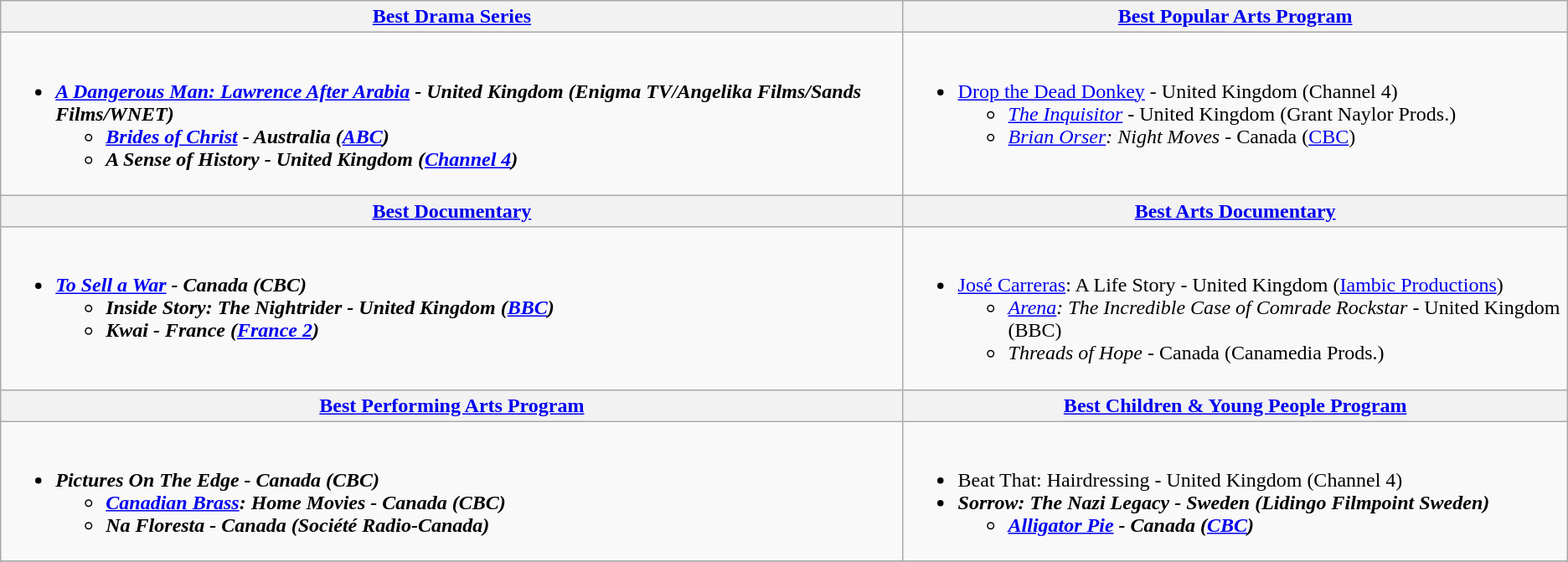<table class="wikitable">
<tr>
<th style:"width:50%"><a href='#'>Best Drama Series</a></th>
<th style:"width:50%"><a href='#'>Best Popular Arts Program</a></th>
</tr>
<tr>
<td valign="top"><br><ul><li><strong><em><a href='#'>A Dangerous Man: Lawrence After Arabia</a><em> - United Kingdom (Enigma TV/Angelika Films/Sands Films/WNET)<strong><ul><li></em><a href='#'>Brides of Christ</a><em> - Australia (<a href='#'>ABC</a>)</li><li></em>A Sense of History<em> - United Kingdom (<a href='#'>Channel 4</a>)</li></ul></li></ul></td>
<td valign="top"><br><ul><li></em></strong><a href='#'>Drop the Dead Donkey</a></em> - United Kingdom (Channel 4)</strong><ul><li><em><a href='#'>The Inquisitor</a></em> - United Kingdom (Grant Naylor Prods.)</li><li><em><a href='#'>Brian Orser</a>: Night Moves</em> - Canada (<a href='#'>CBC</a>)</li></ul></li></ul></td>
</tr>
<tr>
<th style:"width:50%"><a href='#'>Best Documentary</a></th>
<th style:"width:50%"><a href='#'>Best Arts Documentary</a></th>
</tr>
<tr>
<td valign="top"><br><ul><li><strong><em><a href='#'>To Sell a War</a><em> - Canada (CBC)<strong><ul><li></em>Inside Story: The Nightrider<em> - United Kingdom (<a href='#'>BBC</a>)</li><li></em>Kwai<em> - France (<a href='#'>France 2</a>)</li></ul></li></ul></td>
<td valign="top"><br><ul><li></em></strong><a href='#'>José Carreras</a>: A Life Story</em> - United Kingdom (<a href='#'>Iambic Productions</a>)</strong><ul><li><em><a href='#'>Arena</a>: The Incredible Case of Comrade Rockstar</em> - United Kingdom (BBC)</li><li><em>Threads of Hope</em> - Canada (Canamedia Prods.)</li></ul></li></ul></td>
</tr>
<tr>
<th style:"width:50%"><a href='#'>Best Performing Arts Program</a></th>
<th style:"width:50%"><a href='#'>Best Children & Young People Program</a></th>
</tr>
<tr>
<td valign="top"><br><ul><li><strong><em>Pictures On The Edge<em> - Canada (CBC)<strong><ul><li></em><a href='#'>Canadian Brass</a>: Home Movies<em> - Canada (CBC)</li><li></em>Na Floresta<em> - Canada (Société Radio-Canada)</li></ul></li></ul></td>
<td valign="top"><br><ul><li></em></strong>Beat That: Hairdressing</em> - United Kingdom (Channel 4)</strong></li><li><strong><em>Sorrow: The Nazi Legacy<em> - Sweden (Lidingo Filmpoint Sweden)<strong><ul><li></em><a href='#'>Alligator Pie</a><em> - Canada (<a href='#'>CBC</a>)</li></ul></li></ul></td>
</tr>
<tr>
</tr>
</table>
